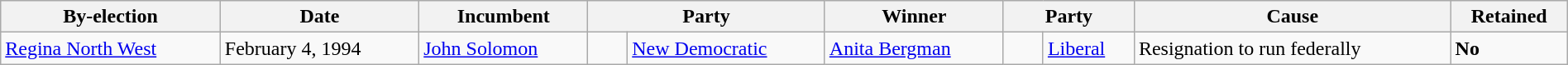<table class=wikitable style="width:100%">
<tr>
<th>By-election</th>
<th>Date</th>
<th>Incumbent</th>
<th colspan=2>Party</th>
<th>Winner</th>
<th colspan=2>Party</th>
<th>Cause</th>
<th>Retained</th>
</tr>
<tr>
<td><a href='#'>Regina North West</a></td>
<td>February 4, 1994</td>
<td><a href='#'>John Solomon</a></td>
<td>    </td>
<td><a href='#'>New Democratic</a></td>
<td><a href='#'>Anita Bergman</a></td>
<td>    </td>
<td><a href='#'>Liberal</a></td>
<td>Resignation to run federally</td>
<td><strong>No</strong></td>
</tr>
</table>
